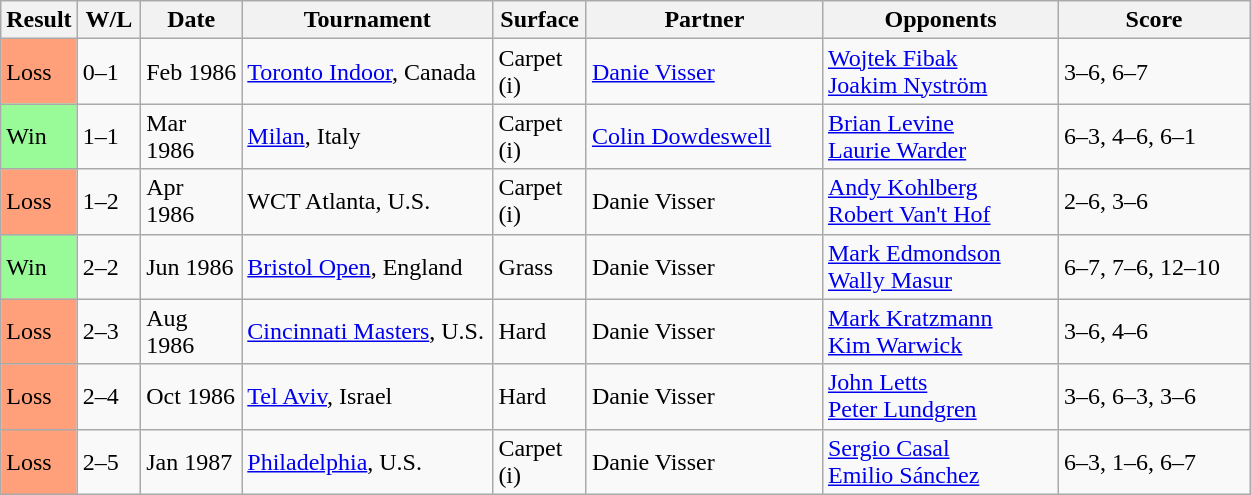<table class="sortable wikitable">
<tr>
<th style="width:40px">Result</th>
<th style="width:35px" class="unsortable">W/L</th>
<th style="width:60px">Date</th>
<th style="width:160px">Tournament</th>
<th style="width:55px">Surface</th>
<th style="width:150px">Partner</th>
<th style="width:150px">Opponents</th>
<th style="width:120px" class="unsortable">Score</th>
</tr>
<tr>
<td style="background:#ffa07a;">Loss</td>
<td>0–1</td>
<td>Feb 1986</td>
<td><a href='#'>Toronto Indoor</a>, Canada</td>
<td>Carpet (i)</td>
<td> <a href='#'>Danie Visser</a></td>
<td> <a href='#'>Wojtek Fibak</a> <br>  <a href='#'>Joakim Nyström</a></td>
<td>3–6, 6–7</td>
</tr>
<tr>
<td style="background:#98fb98;">Win</td>
<td>1–1</td>
<td>Mar 1986</td>
<td><a href='#'>Milan</a>, Italy</td>
<td>Carpet (i)</td>
<td> <a href='#'>Colin Dowdeswell</a></td>
<td> <a href='#'>Brian Levine</a> <br>  <a href='#'>Laurie Warder</a></td>
<td>6–3, 4–6, 6–1</td>
</tr>
<tr>
<td style="background:#ffa07a;">Loss</td>
<td>1–2</td>
<td>Apr 1986</td>
<td>WCT Atlanta, U.S.</td>
<td>Carpet (i)</td>
<td> Danie Visser</td>
<td> <a href='#'>Andy Kohlberg</a> <br>  <a href='#'>Robert Van't Hof</a></td>
<td>2–6, 3–6</td>
</tr>
<tr>
<td style="background:#98fb98;">Win</td>
<td>2–2</td>
<td>Jun 1986</td>
<td><a href='#'>Bristol Open</a>, England</td>
<td>Grass</td>
<td> Danie Visser</td>
<td> <a href='#'>Mark Edmondson</a> <br>  <a href='#'>Wally Masur</a></td>
<td>6–7, 7–6, 12–10</td>
</tr>
<tr>
<td style="background:#ffa07a;">Loss</td>
<td>2–3</td>
<td>Aug 1986</td>
<td><a href='#'>Cincinnati Masters</a>, U.S.</td>
<td>Hard</td>
<td> Danie Visser</td>
<td> <a href='#'>Mark Kratzmann</a> <br>  <a href='#'>Kim Warwick</a></td>
<td>3–6, 4–6</td>
</tr>
<tr>
<td style="background:#ffa07a;">Loss</td>
<td>2–4</td>
<td>Oct 1986</td>
<td><a href='#'>Tel Aviv</a>, Israel</td>
<td>Hard</td>
<td> Danie Visser</td>
<td> <a href='#'>John Letts</a> <br>  <a href='#'>Peter Lundgren</a></td>
<td>3–6, 6–3, 3–6</td>
</tr>
<tr>
<td style="background:#ffa07a;">Loss</td>
<td>2–5</td>
<td>Jan 1987</td>
<td><a href='#'>Philadelphia</a>, U.S.</td>
<td>Carpet (i)</td>
<td> Danie Visser</td>
<td> <a href='#'>Sergio Casal</a> <br>  <a href='#'>Emilio Sánchez</a></td>
<td>6–3, 1–6, 6–7</td>
</tr>
</table>
